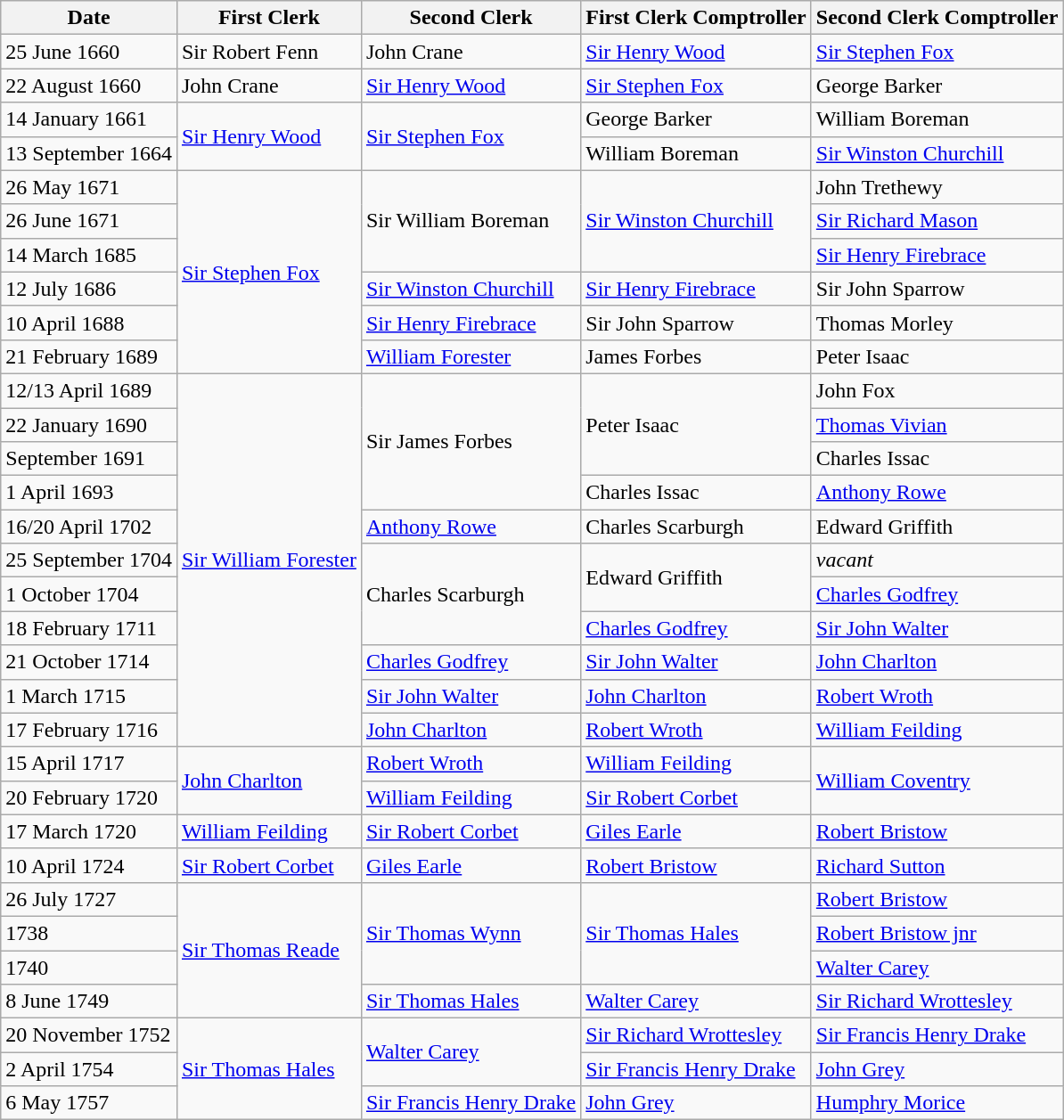<table class="wikitable">
<tr>
<th>Date</th>
<th>First Clerk</th>
<th>Second Clerk</th>
<th>First Clerk Comptroller</th>
<th>Second Clerk Comptroller</th>
</tr>
<tr>
<td>25 June 1660</td>
<td>Sir Robert Fenn</td>
<td>John Crane</td>
<td><a href='#'>Sir Henry Wood</a></td>
<td><a href='#'>Sir Stephen Fox</a></td>
</tr>
<tr>
<td>22 August 1660</td>
<td>John Crane</td>
<td><a href='#'>Sir Henry Wood</a></td>
<td><a href='#'>Sir Stephen Fox</a></td>
<td>George Barker</td>
</tr>
<tr>
<td>14 January 1661</td>
<td rowspan=2><a href='#'>Sir Henry Wood</a></td>
<td rowspan=2><a href='#'>Sir Stephen Fox</a></td>
<td>George Barker</td>
<td>William Boreman</td>
</tr>
<tr>
<td>13 September 1664</td>
<td>William Boreman</td>
<td><a href='#'>Sir Winston Churchill</a></td>
</tr>
<tr>
<td>26 May 1671</td>
<td rowspan=6><a href='#'>Sir Stephen Fox</a></td>
<td rowspan=3>Sir William Boreman</td>
<td rowspan=3><a href='#'>Sir Winston Churchill</a></td>
<td>John Trethewy</td>
</tr>
<tr>
<td>26 June 1671</td>
<td><a href='#'>Sir Richard Mason</a></td>
</tr>
<tr>
<td>14 March 1685</td>
<td><a href='#'>Sir Henry Firebrace</a></td>
</tr>
<tr>
<td>12 July 1686</td>
<td><a href='#'>Sir Winston Churchill</a></td>
<td><a href='#'>Sir Henry Firebrace</a></td>
<td>Sir John Sparrow</td>
</tr>
<tr>
<td>10 April 1688</td>
<td><a href='#'>Sir Henry Firebrace</a></td>
<td>Sir John Sparrow</td>
<td>Thomas Morley</td>
</tr>
<tr>
<td>21 February 1689</td>
<td><a href='#'>William Forester</a></td>
<td>James Forbes</td>
<td>Peter Isaac</td>
</tr>
<tr>
<td>12/13 April 1689</td>
<td rowspan=11><a href='#'>Sir William Forester</a></td>
<td rowspan=4>Sir James Forbes</td>
<td rowspan=3>Peter Isaac</td>
<td>John Fox</td>
</tr>
<tr>
<td>22 January 1690</td>
<td><a href='#'>Thomas Vivian</a></td>
</tr>
<tr>
<td>September 1691</td>
<td>Charles Issac</td>
</tr>
<tr>
<td>1 April 1693</td>
<td>Charles Issac</td>
<td><a href='#'>Anthony Rowe</a></td>
</tr>
<tr>
<td>16/20 April 1702</td>
<td><a href='#'>Anthony Rowe</a></td>
<td>Charles Scarburgh</td>
<td>Edward Griffith</td>
</tr>
<tr>
<td>25 September 1704</td>
<td rowspan=3>Charles Scarburgh</td>
<td rowspan=2>Edward Griffith</td>
<td><em>vacant</em></td>
</tr>
<tr>
<td>1 October 1704</td>
<td><a href='#'>Charles Godfrey</a></td>
</tr>
<tr>
<td>18 February 1711</td>
<td><a href='#'>Charles Godfrey</a></td>
<td><a href='#'>Sir John Walter</a></td>
</tr>
<tr>
<td>21 October 1714</td>
<td><a href='#'>Charles Godfrey</a></td>
<td><a href='#'>Sir John Walter</a></td>
<td><a href='#'>John Charlton</a></td>
</tr>
<tr>
<td>1 March 1715</td>
<td><a href='#'>Sir John Walter</a></td>
<td><a href='#'>John Charlton</a></td>
<td><a href='#'>Robert Wroth</a></td>
</tr>
<tr>
<td>17 February 1716</td>
<td><a href='#'>John Charlton</a></td>
<td><a href='#'>Robert Wroth</a></td>
<td><a href='#'>William Feilding</a></td>
</tr>
<tr>
<td>15 April 1717</td>
<td rowspan=2><a href='#'>John Charlton</a></td>
<td><a href='#'>Robert Wroth</a></td>
<td><a href='#'>William Feilding</a></td>
<td rowspan=2><a href='#'>William Coventry</a></td>
</tr>
<tr>
<td>20 February 1720</td>
<td><a href='#'>William Feilding</a></td>
<td><a href='#'>Sir Robert Corbet</a></td>
</tr>
<tr>
<td>17 March 1720</td>
<td><a href='#'>William Feilding</a></td>
<td><a href='#'>Sir Robert Corbet</a></td>
<td><a href='#'>Giles Earle</a></td>
<td><a href='#'>Robert Bristow</a></td>
</tr>
<tr>
<td>10 April 1724</td>
<td><a href='#'>Sir Robert Corbet</a></td>
<td><a href='#'>Giles Earle</a></td>
<td><a href='#'>Robert Bristow</a></td>
<td><a href='#'>Richard Sutton</a></td>
</tr>
<tr>
<td>26 July 1727</td>
<td rowspan=4><a href='#'>Sir Thomas Reade</a></td>
<td rowspan=3><a href='#'>Sir Thomas Wynn</a></td>
<td rowspan=3><a href='#'>Sir Thomas Hales</a></td>
<td><a href='#'>Robert Bristow</a></td>
</tr>
<tr>
<td>1738</td>
<td><a href='#'>Robert Bristow jnr</a></td>
</tr>
<tr>
<td>1740</td>
<td><a href='#'>Walter Carey</a></td>
</tr>
<tr>
<td>8 June 1749</td>
<td><a href='#'>Sir Thomas Hales</a></td>
<td><a href='#'>Walter Carey</a></td>
<td><a href='#'>Sir Richard Wrottesley</a></td>
</tr>
<tr>
<td>20 November 1752</td>
<td rowspan=3><a href='#'>Sir Thomas Hales</a></td>
<td rowspan=2><a href='#'>Walter Carey</a></td>
<td><a href='#'>Sir Richard Wrottesley</a></td>
<td><a href='#'>Sir Francis Henry Drake</a></td>
</tr>
<tr>
<td>2 April 1754</td>
<td><a href='#'>Sir Francis Henry Drake</a></td>
<td><a href='#'>John Grey</a></td>
</tr>
<tr>
<td>6 May 1757</td>
<td><a href='#'>Sir Francis Henry Drake</a></td>
<td><a href='#'>John Grey</a></td>
<td><a href='#'>Humphry Morice</a></td>
</tr>
</table>
